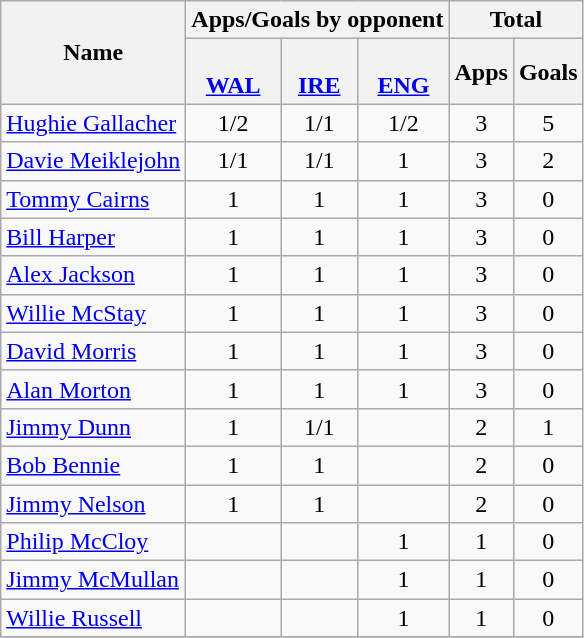<table class="wikitable sortable" style="text-align: center;">
<tr>
<th rowspan=2>Name</th>
<th colspan=3>Apps/Goals by opponent</th>
<th colspan=2>Total</th>
</tr>
<tr>
<th><br><a href='#'>WAL</a></th>
<th><br><a href='#'>IRE</a></th>
<th><br><a href='#'>ENG</a></th>
<th>Apps</th>
<th>Goals</th>
</tr>
<tr>
<td align=left><a href='#'>Hughie Gallacher</a></td>
<td>1/2</td>
<td>1/1</td>
<td>1/2</td>
<td>3</td>
<td>5</td>
</tr>
<tr>
<td align=left><a href='#'>Davie Meiklejohn</a></td>
<td>1/1</td>
<td>1/1</td>
<td>1</td>
<td>3</td>
<td>2</td>
</tr>
<tr>
<td align=left><a href='#'>Tommy Cairns</a></td>
<td>1</td>
<td>1</td>
<td>1</td>
<td>3</td>
<td>0</td>
</tr>
<tr>
<td align=left><a href='#'>Bill Harper</a></td>
<td>1</td>
<td>1</td>
<td>1</td>
<td>3</td>
<td>0</td>
</tr>
<tr>
<td align=left><a href='#'>Alex Jackson</a></td>
<td>1</td>
<td>1</td>
<td>1</td>
<td>3</td>
<td>0</td>
</tr>
<tr>
<td align=left><a href='#'>Willie McStay</a></td>
<td>1</td>
<td>1</td>
<td>1</td>
<td>3</td>
<td>0</td>
</tr>
<tr>
<td align=left><a href='#'>David Morris</a></td>
<td>1</td>
<td>1</td>
<td>1</td>
<td>3</td>
<td>0</td>
</tr>
<tr>
<td align=left><a href='#'>Alan Morton</a></td>
<td>1</td>
<td>1</td>
<td>1</td>
<td>3</td>
<td>0</td>
</tr>
<tr>
<td align=left><a href='#'>Jimmy Dunn</a></td>
<td>1</td>
<td>1/1</td>
<td></td>
<td>2</td>
<td>1</td>
</tr>
<tr>
<td align=left><a href='#'>Bob Bennie</a></td>
<td>1</td>
<td>1</td>
<td></td>
<td>2</td>
<td>0</td>
</tr>
<tr>
<td align=left><a href='#'>Jimmy Nelson</a></td>
<td>1</td>
<td>1</td>
<td></td>
<td>2</td>
<td>0</td>
</tr>
<tr>
<td align=left><a href='#'>Philip McCloy</a></td>
<td></td>
<td></td>
<td>1</td>
<td>1</td>
<td>0</td>
</tr>
<tr>
<td align=left><a href='#'>Jimmy McMullan</a></td>
<td></td>
<td></td>
<td>1</td>
<td>1</td>
<td>0</td>
</tr>
<tr>
<td align=left><a href='#'>Willie Russell</a></td>
<td></td>
<td></td>
<td>1</td>
<td>1</td>
<td>0</td>
</tr>
<tr>
</tr>
</table>
